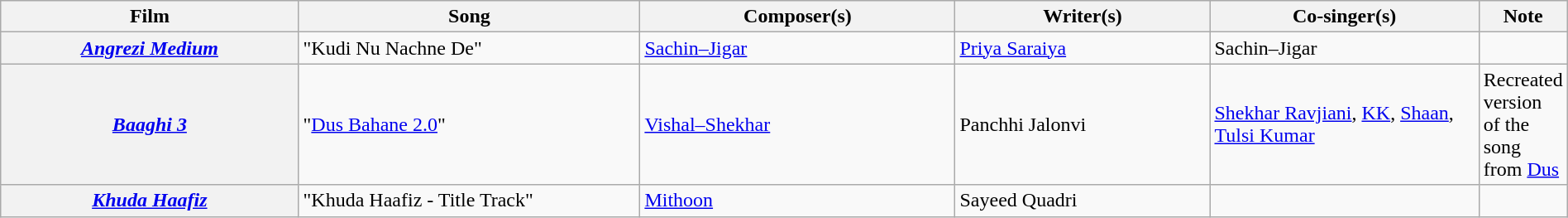<table class="wikitable plainrowheaders" width="100%" textcolor:#000;">
<tr>
<th scope="col" width=20%><strong>Film</strong></th>
<th scope="col" width=23%><strong>Song</strong></th>
<th scope="col" width=21%><strong>Composer(s)</strong></th>
<th scope="col" width=17%><strong>Writer(s)</strong></th>
<th scope="col" width=18%><strong>Co-singer(s)</strong></th>
<th scope="col" width=1%><strong>Note</strong></th>
</tr>
<tr>
<th scope="row"><em><a href='#'>Angrezi Medium</a></em></th>
<td>"Kudi Nu Nachne De"</td>
<td><a href='#'>Sachin–Jigar</a></td>
<td><a href='#'>Priya Saraiya</a></td>
<td>Sachin–Jigar</td>
<td></td>
</tr>
<tr>
<th scope="row"><em><a href='#'>Baaghi 3</a></em></th>
<td>"<a href='#'>Dus Bahane 2.0</a>"</td>
<td><a href='#'>Vishal–Shekhar</a></td>
<td>Panchhi Jalonvi</td>
<td><a href='#'>Shekhar Ravjiani</a>, <a href='#'>KK</a>, <a href='#'>Shaan</a>, <a href='#'>Tulsi Kumar</a></td>
<td>Recreated version of the song from <a href='#'>Dus</a></td>
</tr>
<tr>
<th scope="row"><em><a href='#'>Khuda Haafiz</a></em></th>
<td>"Khuda Haafiz - Title Track"</td>
<td><a href='#'>Mithoon</a></td>
<td>Sayeed Quadri</td>
<td></td>
<td></td>
</tr>
</table>
